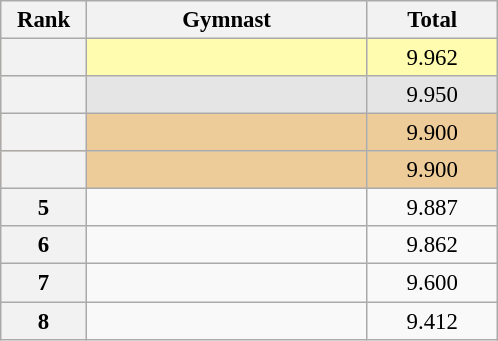<table class="wikitable sortable" style="text-align:center; font-size:95%">
<tr>
<th scope="col" style="width:50px;">Rank</th>
<th scope="col" style="width:180px;">Gymnast</th>
<th scope="col" style="width:80px;">Total</th>
</tr>
<tr style="background:#fffcaf;">
<th scope=row style="text-align:center"></th>
<td style="text-align:left;"></td>
<td>9.962</td>
</tr>
<tr style="background:#e5e5e5;">
<th scope=row style="text-align:center"></th>
<td style="text-align:left;"></td>
<td>9.950</td>
</tr>
<tr style="background:#ec9;">
<th scope="row" style="text-align:center"></th>
<td style="text-align:left;"></td>
<td>9.900</td>
</tr>
<tr style="background:#ec9;">
<th scope=row style="text-align:center"></th>
<td style="text-align:left;"></td>
<td>9.900</td>
</tr>
<tr>
<th scope=row style="text-align:center">5</th>
<td style="text-align:left;"></td>
<td>9.887</td>
</tr>
<tr>
<th scope=row style="text-align:center">6</th>
<td style="text-align:left;"></td>
<td>9.862</td>
</tr>
<tr>
<th scope=row style="text-align:center">7</th>
<td style="text-align:left;"></td>
<td>9.600</td>
</tr>
<tr>
<th scope=row style="text-align:center">8</th>
<td style="text-align:left;"></td>
<td>9.412</td>
</tr>
</table>
